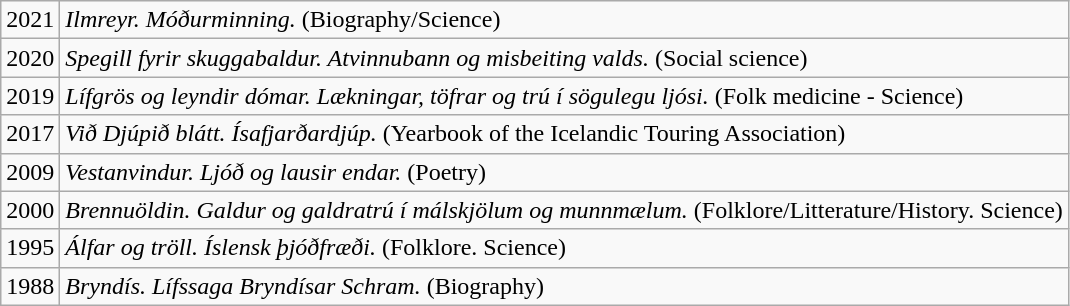<table class="wikitable">
<tr>
<td>2021</td>
<td><em>Ilmreyr. Móðurminning.</em> (Biography/Science)</td>
</tr>
<tr>
<td>2020</td>
<td><em>Spegill fyrir skuggabaldur. Atvinnubann og misbeiting valds.</em> (Social science)</td>
</tr>
<tr>
<td>2019</td>
<td><em>Lífgrös og leyndir dómar. Lækningar, töfrar og trú í sögulegu ljósi.</em> (Folk medicine - Science)</td>
</tr>
<tr>
<td>2017</td>
<td><em>Við Djúpið blátt. Ísafjarðardjúp.</em> (Yearbook of the Icelandic Touring Association)</td>
</tr>
<tr>
<td>2009</td>
<td><em>Vestanvindur. Ljóð og lausir endar.</em> (Poetry)</td>
</tr>
<tr>
<td>2000</td>
<td><em>Brennuöldin. Galdur og galdratrú í málskjölum og munnmælum.</em> (Folklore/Litterature/History. Science)</td>
</tr>
<tr>
<td>1995</td>
<td><em>Álfar og tröll. Íslensk þjóðfræði.</em> (Folklore. Science)</td>
</tr>
<tr>
<td>1988</td>
<td><em>Bryndís. Lífssaga Bryndísar Schram.</em> (Biography)</td>
</tr>
</table>
